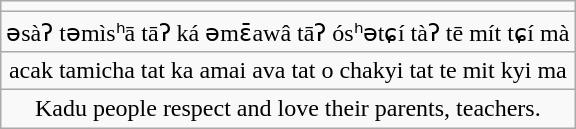<table class="wikitable" style="text-align:center">
<tr>
<td></td>
</tr>
<tr>
<td>əsàʔ təmìsʰā tāʔ ká əmɛ̄awâ tāʔ ósʰətɕí tàʔ tē mít tɕí mà</td>
</tr>
<tr>
<td>acak tamicha tat ka amai ava tat o chakyi tat te mit kyi ma</td>
</tr>
<tr>
<td>Kadu people respect and love their parents, teachers.</td>
</tr>
</table>
